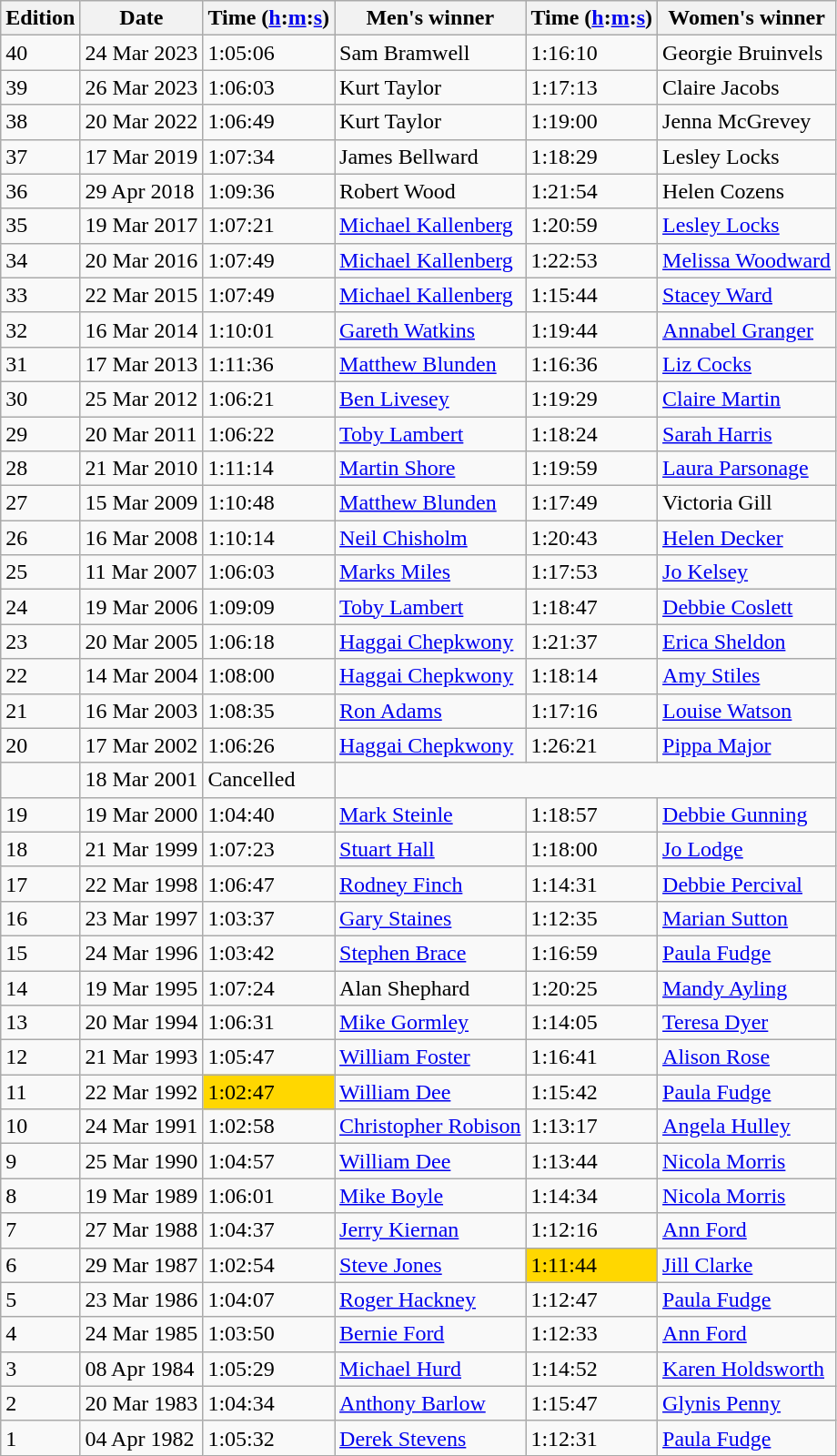<table class="wikitable sortable">
<tr>
<th class="unsortable">Edition</th>
<th class="unsortable">Date</th>
<th>Time (<a href='#'>h</a>:<a href='#'>m</a>:<a href='#'>s</a>)</th>
<th>Men's winner</th>
<th>Time (<a href='#'>h</a>:<a href='#'>m</a>:<a href='#'>s</a>)</th>
<th>Women's winner</th>
</tr>
<tr>
<td>40</td>
<td>24 Mar 2023</td>
<td>1:05:06</td>
<td>Sam Bramwell</td>
<td>1:16:10</td>
<td>Georgie Bruinvels</td>
</tr>
<tr>
<td>39</td>
<td>26 Mar 2023</td>
<td>1:06:03</td>
<td>Kurt Taylor</td>
<td>1:17:13</td>
<td>Claire Jacobs</td>
</tr>
<tr>
<td>38</td>
<td>20 Mar 2022</td>
<td>1:06:49</td>
<td>Kurt Taylor</td>
<td>1:19:00</td>
<td>Jenna McGrevey</td>
</tr>
<tr>
<td>37</td>
<td>17 Mar 2019</td>
<td>1:07:34</td>
<td>James Bellward</td>
<td>1:18:29</td>
<td>Lesley Locks</td>
</tr>
<tr>
<td>36</td>
<td>29 Apr 2018 </td>
<td>1:09:36</td>
<td>Robert Wood</td>
<td>1:21:54</td>
<td>Helen Cozens</td>
</tr>
<tr>
<td>35</td>
<td>19 Mar 2017</td>
<td>1:07:21</td>
<td><a href='#'>Michael Kallenberg</a></td>
<td>1:20:59</td>
<td><a href='#'>Lesley Locks</a></td>
</tr>
<tr>
<td>34</td>
<td>20 Mar 2016</td>
<td>1:07:49</td>
<td><a href='#'>Michael Kallenberg</a></td>
<td>1:22:53</td>
<td><a href='#'>Melissa Woodward</a></td>
</tr>
<tr>
<td>33</td>
<td>22 Mar 2015</td>
<td>1:07:49</td>
<td><a href='#'>Michael Kallenberg</a></td>
<td>1:15:44</td>
<td><a href='#'>Stacey Ward</a></td>
</tr>
<tr>
<td>32</td>
<td>16 Mar 2014</td>
<td>1:10:01</td>
<td><a href='#'>Gareth Watkins</a></td>
<td>1:19:44</td>
<td><a href='#'>Annabel Granger</a></td>
</tr>
<tr>
<td>31</td>
<td>17 Mar 2013</td>
<td>1:11:36</td>
<td><a href='#'>Matthew Blunden</a></td>
<td>1:16:36</td>
<td><a href='#'>Liz Cocks</a></td>
</tr>
<tr>
<td>30</td>
<td>25 Mar 2012</td>
<td>1:06:21</td>
<td><a href='#'>Ben Livesey</a></td>
<td>1:19:29</td>
<td><a href='#'>Claire Martin</a></td>
</tr>
<tr>
<td>29</td>
<td>20 Mar 2011</td>
<td>1:06:22</td>
<td><a href='#'>Toby Lambert</a></td>
<td>1:18:24</td>
<td><a href='#'>Sarah Harris</a></td>
</tr>
<tr>
<td>28</td>
<td>21 Mar 2010</td>
<td>1:11:14</td>
<td><a href='#'>Martin Shore</a></td>
<td>1:19:59</td>
<td><a href='#'>Laura Parsonage</a></td>
</tr>
<tr>
<td>27</td>
<td>15 Mar 2009</td>
<td>1:10:48</td>
<td><a href='#'>Matthew Blunden</a></td>
<td>1:17:49</td>
<td>Victoria Gill</td>
</tr>
<tr>
<td>26</td>
<td>16 Mar 2008</td>
<td>1:10:14</td>
<td><a href='#'>Neil Chisholm</a></td>
<td>1:20:43</td>
<td><a href='#'>Helen Decker</a></td>
</tr>
<tr>
<td>25</td>
<td>11 Mar 2007</td>
<td>1:06:03</td>
<td><a href='#'>Marks Miles</a></td>
<td>1:17:53</td>
<td><a href='#'>Jo Kelsey</a></td>
</tr>
<tr>
<td>24</td>
<td>19 Mar 2006</td>
<td>1:09:09</td>
<td><a href='#'>Toby Lambert</a></td>
<td>1:18:47</td>
<td><a href='#'>Debbie Coslett</a></td>
</tr>
<tr>
<td>23</td>
<td>20 Mar 2005</td>
<td>1:06:18</td>
<td><a href='#'>Haggai Chepkwony</a></td>
<td>1:21:37</td>
<td><a href='#'>Erica Sheldon</a></td>
</tr>
<tr>
<td>22</td>
<td>14 Mar 2004</td>
<td>1:08:00</td>
<td><a href='#'>Haggai Chepkwony</a></td>
<td>1:18:14</td>
<td><a href='#'>Amy Stiles</a></td>
</tr>
<tr>
<td>21</td>
<td>16 Mar 2003</td>
<td>1:08:35</td>
<td><a href='#'>Ron Adams</a></td>
<td>1:17:16</td>
<td><a href='#'>Louise Watson</a></td>
</tr>
<tr>
<td>20</td>
<td>17 Mar 2002</td>
<td>1:06:26</td>
<td><a href='#'>Haggai Chepkwony</a></td>
<td>1:26:21</td>
<td><a href='#'>Pippa Major</a></td>
</tr>
<tr>
<td></td>
<td>18 Mar 2001</td>
<td>Cancelled</td>
</tr>
<tr>
<td>19</td>
<td>19 Mar 2000</td>
<td>1:04:40</td>
<td><a href='#'>Mark Steinle</a></td>
<td>1:18:57</td>
<td><a href='#'>Debbie Gunning</a></td>
</tr>
<tr>
<td>18</td>
<td>21 Mar 1999</td>
<td>1:07:23</td>
<td><a href='#'>Stuart Hall</a></td>
<td>1:18:00</td>
<td><a href='#'>Jo Lodge</a></td>
</tr>
<tr>
<td>17</td>
<td>22 Mar 1998</td>
<td>1:06:47</td>
<td><a href='#'>Rodney Finch</a></td>
<td>1:14:31</td>
<td><a href='#'>Debbie Percival</a></td>
</tr>
<tr>
<td>16</td>
<td>23 Mar 1997</td>
<td>1:03:37</td>
<td><a href='#'>Gary Staines</a></td>
<td>1:12:35</td>
<td><a href='#'>Marian Sutton</a></td>
</tr>
<tr>
<td>15</td>
<td>24 Mar 1996</td>
<td>1:03:42</td>
<td><a href='#'>Stephen Brace</a></td>
<td>1:16:59</td>
<td><a href='#'>Paula Fudge</a></td>
</tr>
<tr>
<td>14</td>
<td>19 Mar 1995</td>
<td>1:07:24</td>
<td>Alan Shephard</td>
<td>1:20:25</td>
<td><a href='#'>Mandy Ayling</a></td>
</tr>
<tr>
<td>13</td>
<td>20 Mar 1994</td>
<td>1:06:31</td>
<td><a href='#'>Mike Gormley</a></td>
<td>1:14:05</td>
<td><a href='#'>Teresa Dyer</a></td>
</tr>
<tr>
<td>12</td>
<td>21 Mar 1993</td>
<td>1:05:47</td>
<td><a href='#'>William Foster</a></td>
<td>1:16:41</td>
<td><a href='#'>Alison Rose</a></td>
</tr>
<tr>
<td>11</td>
<td>22 Mar 1992</td>
<td bgcolor="gold">1:02:47</td>
<td><a href='#'>William Dee</a></td>
<td>1:15:42</td>
<td><a href='#'>Paula Fudge</a></td>
</tr>
<tr>
<td>10</td>
<td>24 Mar 1991</td>
<td>1:02:58</td>
<td><a href='#'>Christopher Robison</a></td>
<td>1:13:17</td>
<td><a href='#'>Angela Hulley</a></td>
</tr>
<tr>
<td>9</td>
<td>25 Mar 1990</td>
<td>1:04:57</td>
<td><a href='#'>William Dee</a></td>
<td>1:13:44</td>
<td><a href='#'>Nicola Morris</a></td>
</tr>
<tr>
<td>8</td>
<td>19 Mar 1989</td>
<td>1:06:01</td>
<td><a href='#'>Mike Boyle</a></td>
<td>1:14:34</td>
<td><a href='#'>Nicola Morris</a></td>
</tr>
<tr>
<td>7</td>
<td>27 Mar 1988</td>
<td>1:04:37</td>
<td><a href='#'>Jerry Kiernan</a></td>
<td>1:12:16</td>
<td><a href='#'>Ann Ford</a></td>
</tr>
<tr>
<td>6</td>
<td>29 Mar 1987</td>
<td>1:02:54</td>
<td><a href='#'>Steve Jones</a></td>
<td bgcolor="gold">1:11:44</td>
<td><a href='#'>Jill Clarke</a></td>
</tr>
<tr>
<td>5</td>
<td>23 Mar 1986</td>
<td>1:04:07</td>
<td><a href='#'>Roger Hackney</a></td>
<td>1:12:47</td>
<td><a href='#'>Paula Fudge</a></td>
</tr>
<tr>
<td>4</td>
<td>24 Mar 1985</td>
<td>1:03:50</td>
<td><a href='#'>Bernie Ford</a></td>
<td>1:12:33</td>
<td><a href='#'>Ann Ford</a></td>
</tr>
<tr>
<td>3</td>
<td>08 Apr 1984</td>
<td>1:05:29</td>
<td><a href='#'>Michael Hurd</a></td>
<td>1:14:52</td>
<td><a href='#'>Karen Holdsworth</a></td>
</tr>
<tr>
<td>2</td>
<td>20 Mar 1983</td>
<td>1:04:34</td>
<td><a href='#'>Anthony Barlow</a></td>
<td>1:15:47</td>
<td><a href='#'>Glynis Penny</a></td>
</tr>
<tr>
<td>1</td>
<td>04 Apr 1982</td>
<td>1:05:32</td>
<td><a href='#'>Derek Stevens</a></td>
<td>1:12:31</td>
<td><a href='#'>Paula Fudge</a></td>
</tr>
</table>
